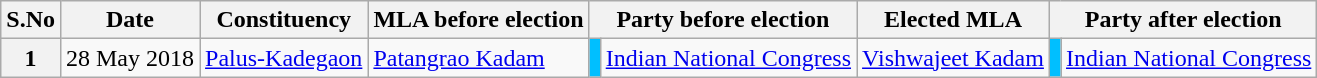<table class="wikitable sortable">
<tr>
<th>S.No</th>
<th>Date</th>
<th>Constituency</th>
<th>MLA before election</th>
<th colspan="2">Party before election</th>
<th>Elected MLA</th>
<th colspan="2">Party after election</th>
</tr>
<tr>
<th>1</th>
<td>28 May 2018</td>
<td><a href='#'>Palus-Kadegaon</a></td>
<td><a href='#'>Patangrao Kadam</a></td>
<td bgcolor=#00BFFF></td>
<td><a href='#'>Indian National Congress</a></td>
<td><a href='#'>Vishwajeet Kadam</a></td>
<td bgcolor=#00BFFF></td>
<td><a href='#'>Indian National Congress</a></td>
</tr>
</table>
